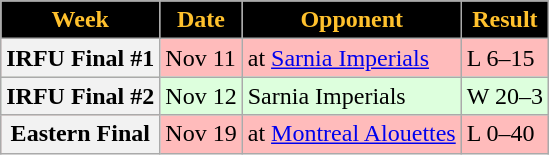<table class="wikitable sortable">
<tr>
<th style="background:black;color:#FFC12D;">Week</th>
<th style="background:black;color:#FFC12D;">Date</th>
<th style="background:black;color:#FFC12D;">Opponent</th>
<th style="background:black;color:#FFC12D;">Result</th>
</tr>
<tr style="background:#ffbbbb">
<th>IRFU Final #1</th>
<td>Nov 11</td>
<td>at <a href='#'>Sarnia Imperials</a></td>
<td>L 6–15</td>
</tr>
<tr style="background:#ddffdd">
<th>IRFU Final #2</th>
<td>Nov 12</td>
<td>Sarnia Imperials</td>
<td>W 20–3</td>
</tr>
<tr style="background:#ffbbbb">
<th>Eastern Final</th>
<td>Nov 19</td>
<td>at <a href='#'>Montreal Alouettes</a></td>
<td>L 0–40</td>
</tr>
</table>
